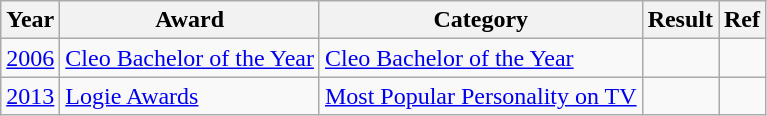<table class="wikitable">
<tr>
<th>Year</th>
<th>Award</th>
<th>Category</th>
<th>Result</th>
<th>Ref</th>
</tr>
<tr>
<td><a href='#'>2006</a></td>
<td><a href='#'>Cleo Bachelor of the Year</a></td>
<td><a href='#'>Cleo Bachelor of the Year</a></td>
<td></td>
<td></td>
</tr>
<tr>
<td><a href='#'>2013</a></td>
<td><a href='#'>Logie Awards</a></td>
<td><a href='#'>Most Popular Personality on TV</a></td>
<td></td>
<td></td>
</tr>
</table>
